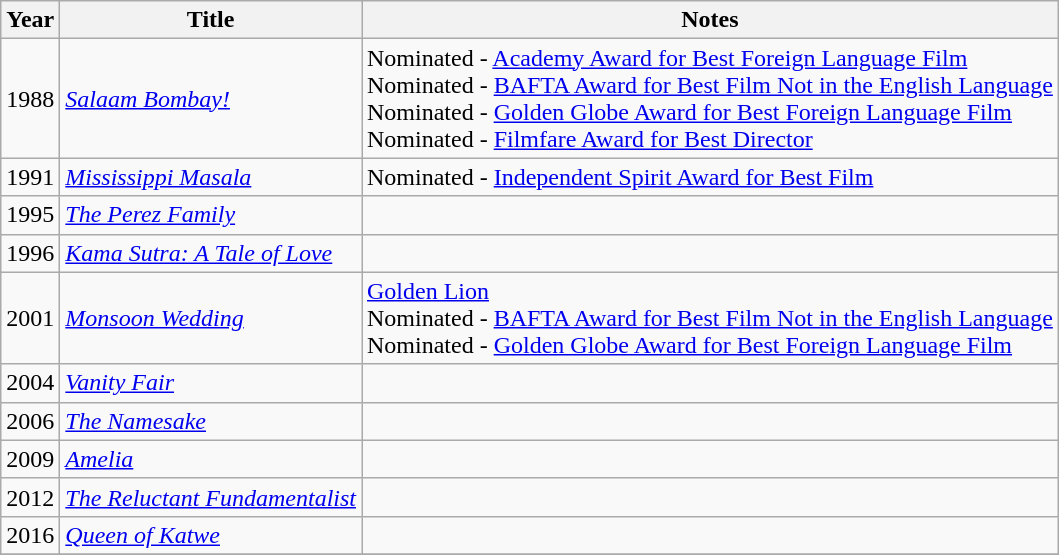<table class="wikitable">
<tr>
<th>Year</th>
<th>Title</th>
<th>Notes</th>
</tr>
<tr>
<td>1988</td>
<td><em><a href='#'>Salaam Bombay!</a></em></td>
<td>Nominated - <a href='#'>Academy Award for Best Foreign Language Film</a><br>Nominated - <a href='#'>BAFTA Award for Best Film Not in the English Language</a><br>Nominated - <a href='#'>Golden Globe Award for Best Foreign Language Film</a><br>Nominated - <a href='#'>Filmfare Award for Best Director</a></td>
</tr>
<tr>
<td>1991</td>
<td><em><a href='#'>Mississippi Masala</a></em></td>
<td>Nominated - <a href='#'>Independent Spirit Award for Best Film</a></td>
</tr>
<tr>
<td>1995</td>
<td><em><a href='#'>The Perez Family</a></em></td>
<td></td>
</tr>
<tr>
<td>1996</td>
<td><em><a href='#'>Kama Sutra: A Tale of Love</a></em></td>
<td></td>
</tr>
<tr>
<td>2001</td>
<td><em><a href='#'>Monsoon Wedding</a></em></td>
<td><a href='#'>Golden Lion</a><br>Nominated - <a href='#'>BAFTA Award for Best Film Not in the English Language</a><br>Nominated - <a href='#'>Golden Globe Award for Best Foreign Language Film</a></td>
</tr>
<tr>
<td>2004</td>
<td><em><a href='#'>Vanity Fair</a></em></td>
<td></td>
</tr>
<tr>
<td>2006</td>
<td><em><a href='#'>The Namesake</a></em></td>
<td></td>
</tr>
<tr>
<td>2009</td>
<td><em><a href='#'>Amelia</a></em></td>
<td></td>
</tr>
<tr>
<td>2012</td>
<td><em><a href='#'>The Reluctant Fundamentalist</a></em></td>
<td></td>
</tr>
<tr>
<td>2016</td>
<td><em><a href='#'>Queen of Katwe</a></em></td>
<td></td>
</tr>
<tr>
</tr>
</table>
